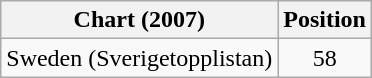<table class="wikitable">
<tr>
<th>Chart (2007)</th>
<th>Position</th>
</tr>
<tr>
<td>Sweden (Sverigetopplistan)</td>
<td align="center">58</td>
</tr>
</table>
